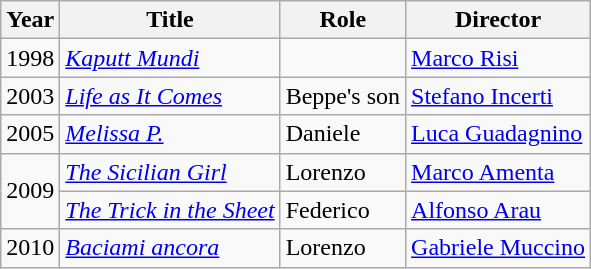<table class="wikitable sortable">
<tr>
<th>Year</th>
<th>Title</th>
<th>Role</th>
<th class="unsortable">Director</th>
</tr>
<tr>
<td>1998</td>
<td><em><a href='#'>Kaputt Mundi</a></em></td>
<td></td>
<td><a href='#'>Marco Risi</a></td>
</tr>
<tr>
<td>2003</td>
<td><em><a href='#'>Life as It Comes</a></em></td>
<td>Beppe's son</td>
<td><a href='#'>Stefano Incerti</a></td>
</tr>
<tr>
<td>2005</td>
<td><em><a href='#'>Melissa P.</a></em></td>
<td>Daniele</td>
<td><a href='#'>Luca Guadagnino</a></td>
</tr>
<tr>
<td rowspan=2>2009</td>
<td><em><a href='#'>The Sicilian Girl</a></em></td>
<td>Lorenzo</td>
<td><a href='#'>Marco Amenta</a></td>
</tr>
<tr>
<td><em><a href='#'>The Trick in the Sheet</a></em></td>
<td>Federico</td>
<td><a href='#'>Alfonso Arau</a></td>
</tr>
<tr>
<td>2010</td>
<td><em><a href='#'>Baciami ancora</a></em></td>
<td>Lorenzo</td>
<td><a href='#'>Gabriele Muccino</a></td>
</tr>
</table>
